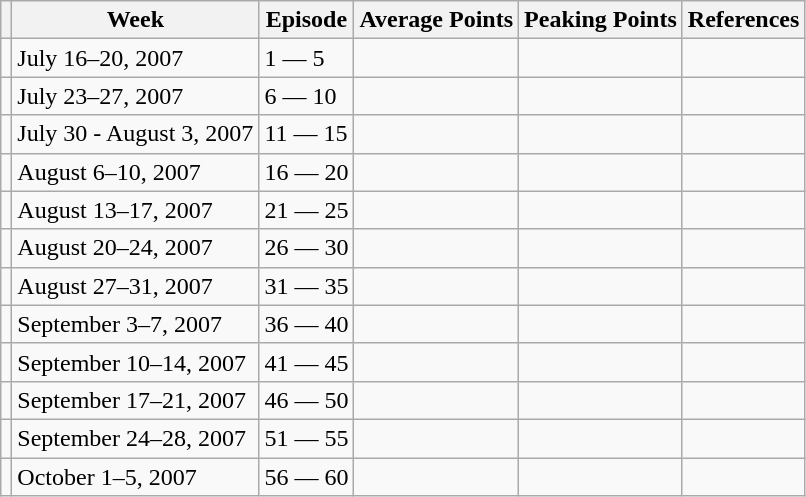<table class="wikitable">
<tr>
<th></th>
<th>Week</th>
<th>Episode</th>
<th>Average Points</th>
<th>Peaking Points</th>
<th>References</th>
</tr>
<tr>
<td></td>
<td>July 16–20, 2007</td>
<td>1 — 5</td>
<td></td>
<td></td>
<td></td>
</tr>
<tr>
<td></td>
<td>July 23–27, 2007</td>
<td>6 — 10</td>
<td></td>
<td></td>
<td></td>
</tr>
<tr>
<td></td>
<td>July 30 - August 3, 2007</td>
<td>11 — 15</td>
<td></td>
<td></td>
<td></td>
</tr>
<tr>
<td></td>
<td>August 6–10, 2007</td>
<td>16 — 20</td>
<td></td>
<td></td>
<td></td>
</tr>
<tr>
<td></td>
<td>August 13–17, 2007</td>
<td>21 — 25</td>
<td></td>
<td></td>
<td></td>
</tr>
<tr>
<td></td>
<td>August 20–24, 2007</td>
<td>26 — 30</td>
<td></td>
<td></td>
<td></td>
</tr>
<tr>
<td></td>
<td>August 27–31, 2007</td>
<td>31 — 35</td>
<td></td>
<td></td>
<td></td>
</tr>
<tr>
<td></td>
<td>September 3–7, 2007</td>
<td>36 — 40</td>
<td></td>
<td></td>
<td></td>
</tr>
<tr>
<td></td>
<td>September 10–14, 2007</td>
<td>41 — 45</td>
<td></td>
<td></td>
<td></td>
</tr>
<tr>
<td></td>
<td>September 17–21, 2007</td>
<td>46 — 50</td>
<td></td>
<td></td>
<td></td>
</tr>
<tr>
<td></td>
<td>September 24–28, 2007</td>
<td>51 — 55</td>
<td></td>
<td></td>
<td></td>
</tr>
<tr>
<td></td>
<td>October 1–5, 2007</td>
<td>56 — 60</td>
<td></td>
<td></td>
<td></td>
</tr>
</table>
